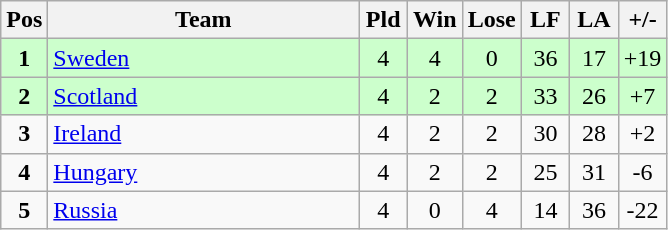<table class="wikitable" style="font-size: 100%">
<tr>
<th width=20>Pos</th>
<th width=200>Team</th>
<th width=25>Pld</th>
<th width=25>Win</th>
<th width=25>Lose</th>
<th width=25>LF</th>
<th width=25>LA</th>
<th width=25>+/-</th>
</tr>
<tr align=center style="background: #ccffcc;">
<td><strong>1</strong></td>
<td align="left"> <a href='#'>Sweden</a></td>
<td>4</td>
<td>4</td>
<td>0</td>
<td>36</td>
<td>17</td>
<td>+19</td>
</tr>
<tr align=center style="background: #ccffcc;">
<td><strong>2</strong></td>
<td align="left"> <a href='#'>Scotland</a></td>
<td>4</td>
<td>2</td>
<td>2</td>
<td>33</td>
<td>26</td>
<td>+7</td>
</tr>
<tr align=center>
<td><strong>3</strong></td>
<td align="left"> <a href='#'>Ireland</a></td>
<td>4</td>
<td>2</td>
<td>2</td>
<td>30</td>
<td>28</td>
<td>+2</td>
</tr>
<tr align=center>
<td><strong>4</strong></td>
<td align="left"> <a href='#'>Hungary</a></td>
<td>4</td>
<td>2</td>
<td>2</td>
<td>25</td>
<td>31</td>
<td>-6</td>
</tr>
<tr align=center>
<td><strong>5</strong></td>
<td align="left"> <a href='#'>Russia</a></td>
<td>4</td>
<td>0</td>
<td>4</td>
<td>14</td>
<td>36</td>
<td>-22</td>
</tr>
</table>
